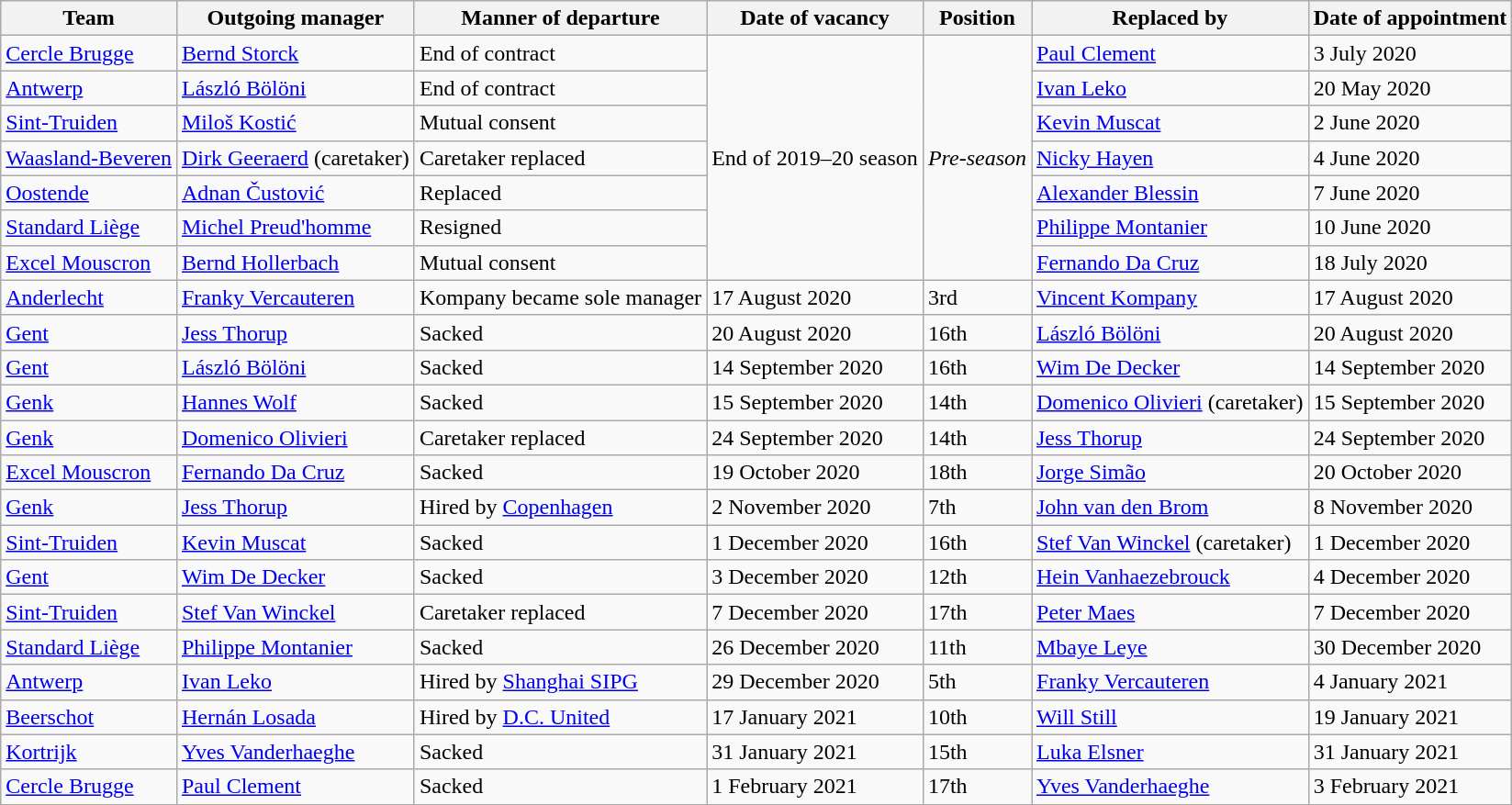<table class="wikitable sortable" style="text-align: left;">
<tr>
<th>Team</th>
<th>Outgoing manager</th>
<th>Manner of departure</th>
<th>Date of vacancy</th>
<th>Position</th>
<th>Replaced by</th>
<th>Date of appointment</th>
</tr>
<tr>
<td><a href='#'>Cercle Brugge</a></td>
<td> <a href='#'>Bernd Storck</a></td>
<td>End of contract</td>
<td rowspan=7>End of 2019–20 season</td>
<td rowspan=7><em>Pre-season</em></td>
<td> <a href='#'>Paul Clement</a></td>
<td>3 July 2020</td>
</tr>
<tr>
<td><a href='#'>Antwerp</a></td>
<td> <a href='#'>László Bölöni</a></td>
<td>End of contract</td>
<td> <a href='#'>Ivan Leko</a></td>
<td>20 May 2020</td>
</tr>
<tr>
<td><a href='#'>Sint-Truiden</a></td>
<td> <a href='#'>Miloš Kostić</a></td>
<td>Mutual consent</td>
<td> <a href='#'>Kevin Muscat</a></td>
<td>2 June 2020</td>
</tr>
<tr>
<td><a href='#'>Waasland-Beveren</a></td>
<td> <a href='#'>Dirk Geeraerd</a> (caretaker)</td>
<td>Caretaker replaced</td>
<td> <a href='#'>Nicky Hayen</a></td>
<td>4 June 2020 </td>
</tr>
<tr>
<td><a href='#'>Oostende</a></td>
<td> <a href='#'>Adnan Čustović</a></td>
<td>Replaced</td>
<td> <a href='#'>Alexander Blessin</a></td>
<td>7 June 2020</td>
</tr>
<tr>
<td><a href='#'>Standard Liège</a></td>
<td> <a href='#'>Michel Preud'homme</a></td>
<td>Resigned</td>
<td> <a href='#'>Philippe Montanier</a></td>
<td>10 June 2020</td>
</tr>
<tr>
<td><a href='#'>Excel Mouscron</a></td>
<td> <a href='#'>Bernd Hollerbach</a></td>
<td>Mutual consent</td>
<td> <a href='#'>Fernando Da Cruz</a></td>
<td>18 July 2020</td>
</tr>
<tr>
<td><a href='#'>Anderlecht</a></td>
<td> <a href='#'>Franky Vercauteren</a></td>
<td>Kompany became sole manager</td>
<td>17 August 2020</td>
<td>3rd</td>
<td> <a href='#'>Vincent Kompany</a></td>
<td>17 August 2020</td>
</tr>
<tr>
<td><a href='#'>Gent</a></td>
<td> <a href='#'>Jess Thorup</a></td>
<td>Sacked</td>
<td>20 August 2020</td>
<td>16th</td>
<td> <a href='#'>László Bölöni</a></td>
<td>20 August 2020</td>
</tr>
<tr>
<td><a href='#'>Gent</a></td>
<td> <a href='#'>László Bölöni</a></td>
<td>Sacked</td>
<td>14 September 2020</td>
<td>16th</td>
<td> <a href='#'>Wim De Decker</a></td>
<td>14 September 2020</td>
</tr>
<tr>
<td><a href='#'>Genk</a></td>
<td> <a href='#'>Hannes Wolf</a></td>
<td>Sacked</td>
<td>15 September 2020</td>
<td>14th</td>
<td> <a href='#'>Domenico Olivieri</a> (caretaker)</td>
<td>15 September 2020</td>
</tr>
<tr>
<td><a href='#'>Genk</a></td>
<td> <a href='#'>Domenico Olivieri</a></td>
<td>Caretaker replaced</td>
<td>24 September 2020</td>
<td>14th</td>
<td> <a href='#'>Jess Thorup</a></td>
<td>24 September 2020</td>
</tr>
<tr>
<td><a href='#'>Excel Mouscron</a></td>
<td> <a href='#'>Fernando Da Cruz</a></td>
<td>Sacked</td>
<td>19 October 2020</td>
<td>18th</td>
<td> <a href='#'>Jorge Simão</a></td>
<td>20 October 2020</td>
</tr>
<tr>
<td><a href='#'>Genk</a></td>
<td> <a href='#'>Jess Thorup</a></td>
<td>Hired by  <a href='#'>Copenhagen</a></td>
<td>2 November 2020</td>
<td>7th</td>
<td> <a href='#'>John van den Brom</a></td>
<td>8 November 2020 </td>
</tr>
<tr>
<td><a href='#'>Sint-Truiden</a></td>
<td> <a href='#'>Kevin Muscat</a></td>
<td>Sacked</td>
<td>1 December 2020</td>
<td>16th</td>
<td> <a href='#'>Stef Van Winckel</a> (caretaker)</td>
<td>1 December 2020</td>
</tr>
<tr>
<td><a href='#'>Gent</a></td>
<td> <a href='#'>Wim De Decker</a></td>
<td>Sacked</td>
<td>3 December 2020</td>
<td>12th</td>
<td> <a href='#'>Hein Vanhaezebrouck</a></td>
<td>4 December 2020</td>
</tr>
<tr>
<td><a href='#'>Sint-Truiden</a></td>
<td> <a href='#'>Stef Van Winckel</a></td>
<td>Caretaker replaced</td>
<td>7 December 2020</td>
<td>17th</td>
<td> <a href='#'>Peter Maes</a></td>
<td>7 December 2020</td>
</tr>
<tr>
<td><a href='#'>Standard Liège</a></td>
<td> <a href='#'>Philippe Montanier</a></td>
<td>Sacked</td>
<td>26 December 2020</td>
<td>11th</td>
<td> <a href='#'>Mbaye Leye</a></td>
<td>30 December 2020</td>
</tr>
<tr>
<td><a href='#'>Antwerp</a></td>
<td> <a href='#'>Ivan Leko</a></td>
<td>Hired by  <a href='#'>Shanghai SIPG</a></td>
<td>29 December 2020</td>
<td>5th</td>
<td> <a href='#'>Franky Vercauteren</a></td>
<td>4 January 2021</td>
</tr>
<tr>
<td><a href='#'>Beerschot</a></td>
<td> <a href='#'>Hernán Losada</a></td>
<td>Hired by  <a href='#'>D.C. United</a></td>
<td>17 January 2021</td>
<td>10th</td>
<td> <a href='#'>Will Still</a></td>
<td>19 January 2021</td>
</tr>
<tr>
<td><a href='#'>Kortrijk</a></td>
<td> <a href='#'>Yves Vanderhaeghe</a></td>
<td>Sacked</td>
<td>31 January 2021</td>
<td>15th</td>
<td> <a href='#'>Luka Elsner</a></td>
<td>31 January 2021</td>
</tr>
<tr>
<td><a href='#'>Cercle Brugge</a></td>
<td> <a href='#'>Paul Clement</a></td>
<td>Sacked</td>
<td>1 February 2021</td>
<td>17th</td>
<td> <a href='#'>Yves Vanderhaeghe</a></td>
<td>3 February 2021</td>
</tr>
</table>
